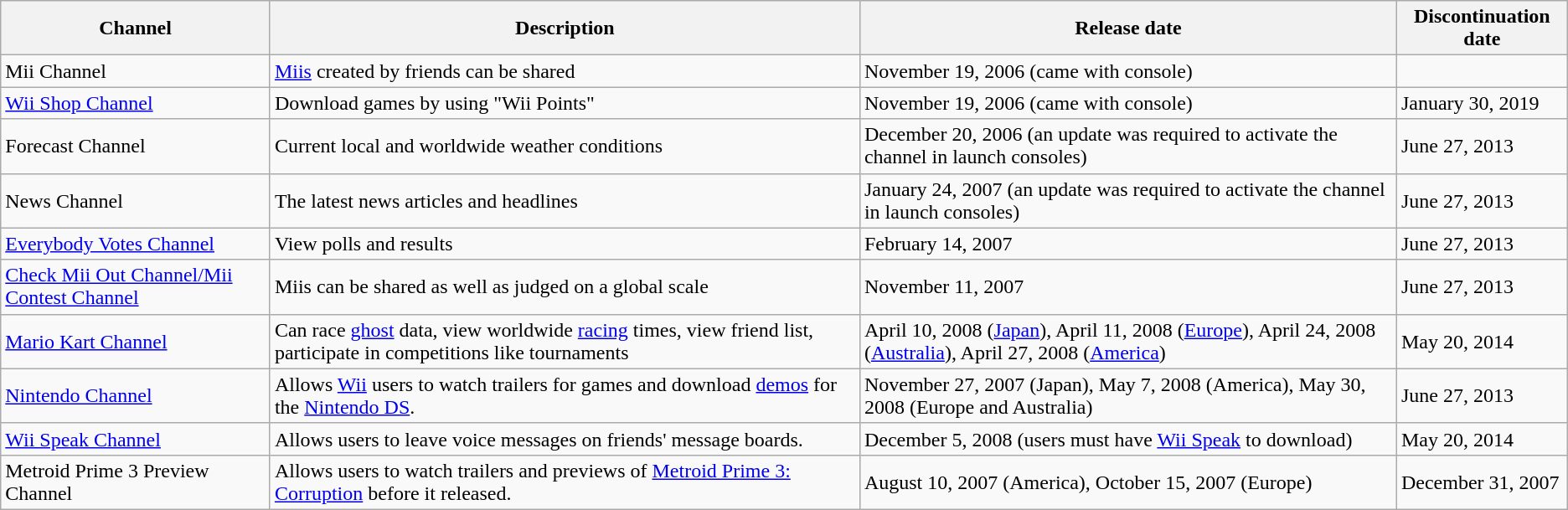<table class="wikitable sortable">
<tr>
<th>Channel</th>
<th>Description</th>
<th>Release date</th>
<th>Discontinuation date</th>
</tr>
<tr>
<td>Mii Channel</td>
<td><a href='#'>Miis</a> created by friends can be shared</td>
<td>November 19, 2006 (came with console)</td>
<td></td>
</tr>
<tr>
<td><a href='#'>Wii Shop Channel</a></td>
<td>Download games by using "Wii Points"</td>
<td>November 19, 2006 (came with console)</td>
<td>January 30, 2019</td>
</tr>
<tr>
<td>Forecast Channel</td>
<td>Current local and worldwide weather conditions</td>
<td>December 20, 2006 (an update was required to activate the channel in launch consoles)</td>
<td>June 27, 2013</td>
</tr>
<tr>
<td>News Channel</td>
<td>The latest news articles and headlines</td>
<td>January 24, 2007 (an update was required to activate the channel in launch consoles)</td>
<td>June 27, 2013</td>
</tr>
<tr>
<td><a href='#'>Everybody Votes Channel</a></td>
<td>View polls and results</td>
<td>February 14, 2007</td>
<td>June 27, 2013</td>
</tr>
<tr>
<td><a href='#'>Check Mii Out Channel/Mii Contest Channel</a></td>
<td>Miis can be shared as well as judged on a global scale</td>
<td>November 11, 2007</td>
<td>June 27, 2013</td>
</tr>
<tr>
<td><a href='#'>Mario Kart Channel</a></td>
<td>Can race <a href='#'>ghost</a> data, view worldwide <a href='#'>racing</a> times, view friend list, participate in competitions like tournaments</td>
<td>April 10, 2008 (<a href='#'>Japan</a>), April 11, 2008 (<a href='#'>Europe</a>), April 24, 2008 (<a href='#'>Australia</a>), April 27, 2008 (<a href='#'>America</a>)</td>
<td>May 20, 2014</td>
</tr>
<tr>
<td><a href='#'>Nintendo Channel</a></td>
<td>Allows <a href='#'>Wii</a> users to watch trailers for games and download <a href='#'>demos</a>  for the <a href='#'>Nintendo DS</a>.</td>
<td>November 27, 2007 (Japan), May 7, 2008 (America), May 30, 2008 (Europe and Australia)</td>
<td>June 27, 2013</td>
</tr>
<tr>
<td><a href='#'>Wii Speak Channel</a></td>
<td>Allows users to leave voice messages on friends' message boards.</td>
<td>December 5, 2008 (users must have <a href='#'>Wii Speak</a> to download)</td>
<td>May 20, 2014</td>
</tr>
<tr>
<td>Metroid Prime 3 Preview Channel</td>
<td>Allows users to watch trailers and previews of <a href='#'>Metroid Prime 3: Corruption</a> before it released.</td>
<td>August 10, 2007 (America), October 15, 2007 (Europe)</td>
<td>December 31, 2007</td>
</tr>
</table>
